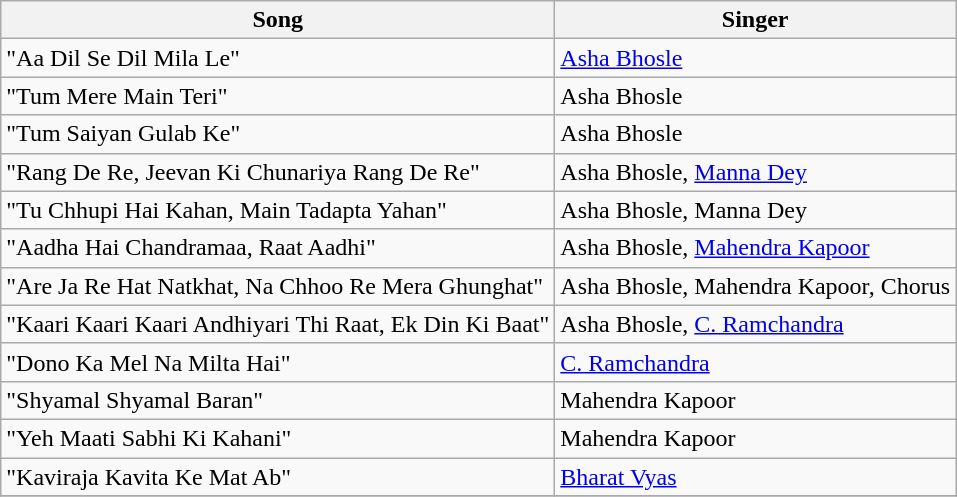<table class="wikitable">
<tr>
<th>Song</th>
<th>Singer</th>
</tr>
<tr>
<td>"Aa Dil Se Dil Mila Le"</td>
<td><a href='#'>Asha Bhosle</a></td>
</tr>
<tr>
<td>"Tum Mere Main Teri"</td>
<td>Asha Bhosle</td>
</tr>
<tr>
<td>"Tum Saiyan Gulab Ke"</td>
<td>Asha Bhosle</td>
</tr>
<tr>
<td>"Rang De Re, Jeevan Ki Chunariya Rang De Re"</td>
<td>Asha Bhosle, <a href='#'>Manna Dey</a></td>
</tr>
<tr>
<td>"Tu Chhupi Hai Kahan, Main Tadapta Yahan"</td>
<td>Asha Bhosle, Manna Dey</td>
</tr>
<tr>
<td>"Aadha Hai Chandramaa, Raat Aadhi"</td>
<td>Asha Bhosle, <a href='#'>Mahendra Kapoor</a></td>
</tr>
<tr>
<td>"Are Ja Re Hat Natkhat, Na Chhoo Re Mera Ghunghat"</td>
<td>Asha Bhosle, Mahendra Kapoor, Chorus</td>
</tr>
<tr>
<td>"Kaari Kaari Kaari Andhiyari Thi Raat, Ek Din Ki Baat"</td>
<td>Asha Bhosle, <a href='#'>C. Ramchandra</a></td>
</tr>
<tr>
<td>"Dono Ka Mel Na Milta Hai"</td>
<td><a href='#'>C. Ramchandra</a></td>
</tr>
<tr>
<td>"Shyamal Shyamal Baran"</td>
<td>Mahendra Kapoor</td>
</tr>
<tr>
<td>"Yeh Maati Sabhi Ki Kahani"</td>
<td>Mahendra Kapoor</td>
</tr>
<tr>
<td>"Kaviraja Kavita Ke Mat Ab"</td>
<td><a href='#'>Bharat Vyas</a></td>
</tr>
<tr>
</tr>
</table>
